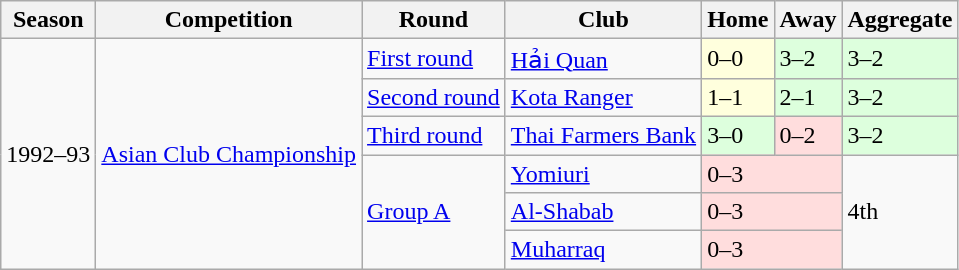<table class="wikitable">
<tr>
<th>Season</th>
<th>Competition</th>
<th>Round</th>
<th>Club</th>
<th>Home</th>
<th>Away</th>
<th>Aggregate</th>
</tr>
<tr>
<td rowspan="6">1992–93</td>
<td rowspan="6"><a href='#'>Asian Club Championship</a></td>
<td rowspan="1"><a href='#'>First round</a></td>
<td> <a href='#'>Hải Quan</a></td>
<td style="background:#ffd;">0–0</td>
<td style="background:#dfd;">3–2</td>
<td style="background:#dfd;">3–2</td>
</tr>
<tr>
<td rowspan="1"><a href='#'>Second round</a></td>
<td> <a href='#'>Kota Ranger</a></td>
<td style="background:#ffd;">1–1</td>
<td style="background:#dfd;">2–1</td>
<td style="background:#dfd;">3–2</td>
</tr>
<tr>
<td rowspan="1"><a href='#'>Third round</a></td>
<td> <a href='#'>Thai Farmers Bank</a></td>
<td style="background:#dfd;">3–0</td>
<td style="background:#fdd;">0–2</td>
<td style="background:#dfd;">3–2</td>
</tr>
<tr>
<td rowspan="3"><a href='#'>Group A</a></td>
<td> <a href='#'>Yomiuri</a></td>
<td colspan="2" style="background:#fdd;">0–3</td>
<td rowspan="3">4th</td>
</tr>
<tr>
<td> <a href='#'>Al-Shabab</a></td>
<td colspan="2" style="background:#fdd;">0–3</td>
</tr>
<tr>
<td> <a href='#'>Muharraq</a></td>
<td colspan="2" style="background:#fdd;">0–3</td>
</tr>
</table>
